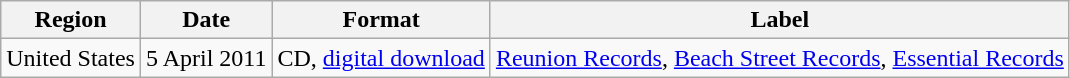<table class="wikitable">
<tr>
<th>Region</th>
<th>Date</th>
<th>Format</th>
<th>Label</th>
</tr>
<tr>
<td>United States</td>
<td>5 April 2011</td>
<td>CD, <a href='#'>digital download</a></td>
<td><a href='#'>Reunion Records</a>, <a href='#'>Beach Street Records</a>, <a href='#'>Essential Records</a></td>
</tr>
</table>
